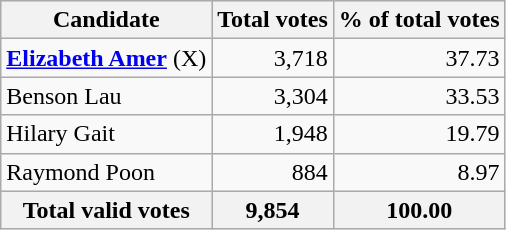<table class="wikitable sortable">
<tr bgcolor="#EEEEEE">
<th align="left">Candidate</th>
<th align="right">Total votes</th>
<th align="right">% of total votes</th>
</tr>
<tr>
<td align="left"><strong><a href='#'>Elizabeth Amer</a></strong> (X)</td>
<td align="right">3,718</td>
<td align="right">37.73</td>
</tr>
<tr>
<td align="left">Benson Lau</td>
<td align="right">3,304</td>
<td align="right">33.53</td>
</tr>
<tr>
<td align="left">Hilary Gait</td>
<td align="right">1,948</td>
<td align="right">19.79</td>
</tr>
<tr>
<td align="left">Raymond Poon</td>
<td align="right">884</td>
<td align="right">8.97</td>
</tr>
<tr bgcolor="#EEEEEE">
<th align="left">Total valid votes</th>
<th align="right">9,854</th>
<th align="right">100.00</th>
</tr>
</table>
